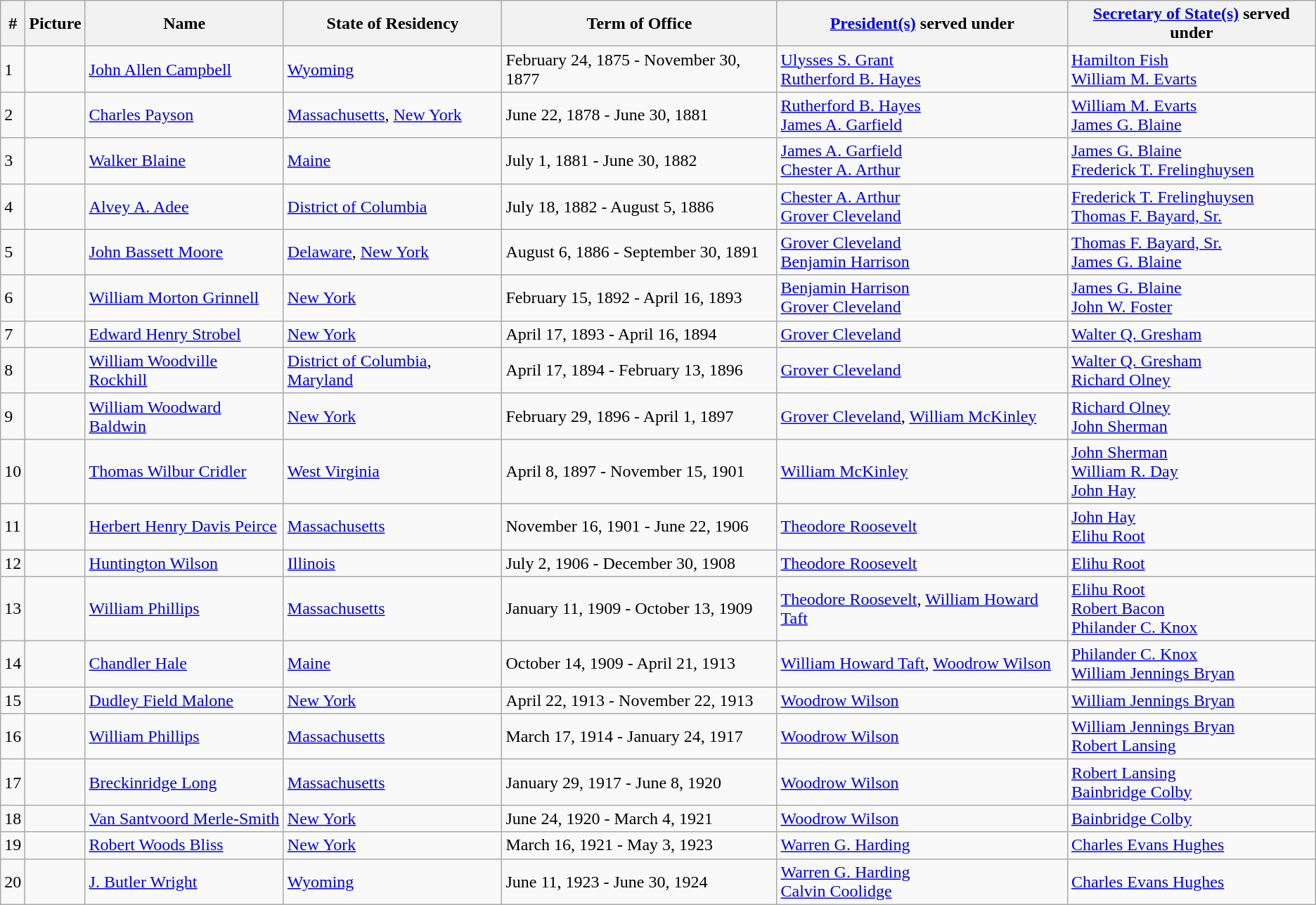<table class="wikitable">
<tr>
<th rowspan="1">#</th>
<th rowspan="1">Picture</th>
<th rowspan="1">Name</th>
<th rowspan="1">State of Residency</th>
<th colspan="1">Term of Office</th>
<th rowspan="1"><a href='#'>President(s)</a> served under</th>
<th rowspan="1"><a href='#'>Secretary of State(s)</a> served under</th>
</tr>
<tr>
<td>1</td>
<td></td>
<td><a href='#'>John Allen Campbell</a></td>
<td><a href='#'>Wyoming</a></td>
<td>February 24, 1875 - November 30, 1877</td>
<td><a href='#'>Ulysses S. Grant</a><br><a href='#'>Rutherford B. Hayes</a></td>
<td><a href='#'>Hamilton Fish</a><br><a href='#'>William M. Evarts</a></td>
</tr>
<tr>
<td>2</td>
<td></td>
<td><a href='#'>Charles Payson</a></td>
<td><a href='#'>Massachusetts</a>, <a href='#'>New York</a></td>
<td>June 22, 1878 - June 30, 1881</td>
<td><a href='#'>Rutherford B. Hayes</a><br><a href='#'>James A. Garfield</a></td>
<td><a href='#'>William M. Evarts</a><br><a href='#'>James G. Blaine</a></td>
</tr>
<tr>
<td>3</td>
<td></td>
<td><a href='#'>Walker Blaine</a></td>
<td><a href='#'>Maine</a></td>
<td>July 1, 1881 - June 30, 1882</td>
<td><a href='#'>James A. Garfield</a><br><a href='#'>Chester A. Arthur</a></td>
<td><a href='#'>James G. Blaine</a><br><a href='#'>Frederick T. Frelinghuysen</a></td>
</tr>
<tr>
<td>4</td>
<td></td>
<td><a href='#'>Alvey A. Adee</a></td>
<td><a href='#'>District of Columbia</a></td>
<td>July 18, 1882 - August 5, 1886</td>
<td><a href='#'>Chester A. Arthur</a><br><a href='#'>Grover Cleveland</a></td>
<td><a href='#'>Frederick T. Frelinghuysen</a><br><a href='#'>Thomas F. Bayard, Sr.</a></td>
</tr>
<tr>
<td>5</td>
<td></td>
<td><a href='#'>John Bassett Moore </a></td>
<td><a href='#'>Delaware</a>, <a href='#'>New York</a></td>
<td>August 6, 1886 - September 30, 1891</td>
<td><a href='#'>Grover Cleveland</a><br><a href='#'>Benjamin Harrison</a></td>
<td><a href='#'>Thomas F. Bayard, Sr.</a><br><a href='#'>James G. Blaine</a></td>
</tr>
<tr>
<td>6</td>
<td></td>
<td><a href='#'>William Morton Grinnell</a></td>
<td><a href='#'>New York</a></td>
<td>February 15, 1892 - April 16, 1893</td>
<td><a href='#'>Benjamin Harrison</a><br><a href='#'>Grover Cleveland</a></td>
<td><a href='#'>James G. Blaine</a><br><a href='#'>John W. Foster</a></td>
</tr>
<tr>
<td>7</td>
<td></td>
<td><a href='#'>Edward Henry Strobel</a></td>
<td><a href='#'>New York</a></td>
<td>April 17, 1893 - April 16, 1894</td>
<td><a href='#'>Grover Cleveland</a></td>
<td><a href='#'>Walter Q. Gresham</a></td>
</tr>
<tr>
<td>8</td>
<td></td>
<td><a href='#'>William Woodville Rockhill</a></td>
<td><a href='#'>District of Columbia</a>, <a href='#'>Maryland</a></td>
<td>April 17, 1894 - February 13, 1896</td>
<td><a href='#'>Grover Cleveland</a></td>
<td><a href='#'>Walter Q. Gresham</a><br><a href='#'>Richard Olney</a></td>
</tr>
<tr>
<td>9</td>
<td></td>
<td><a href='#'>William Woodward Baldwin</a></td>
<td><a href='#'>New York</a></td>
<td>February 29, 1896 - April 1, 1897</td>
<td><a href='#'>Grover Cleveland</a>, <a href='#'>William McKinley</a></td>
<td><a href='#'>Richard Olney</a><br><a href='#'>John Sherman</a></td>
</tr>
<tr>
<td>10</td>
<td></td>
<td><a href='#'>Thomas Wilbur Cridler</a></td>
<td><a href='#'>West Virginia</a></td>
<td>April 8, 1897 - November 15, 1901</td>
<td><a href='#'>William McKinley</a></td>
<td><a href='#'>John Sherman</a><br><a href='#'>William R. Day</a><br><a href='#'>John Hay</a></td>
</tr>
<tr>
<td>11</td>
<td></td>
<td><a href='#'>Herbert Henry Davis Peirce</a></td>
<td><a href='#'>Massachusetts</a></td>
<td>November 16, 1901 - June 22, 1906</td>
<td><a href='#'>Theodore Roosevelt</a></td>
<td><a href='#'>John Hay</a><br><a href='#'>Elihu Root</a></td>
</tr>
<tr>
<td>12</td>
<td></td>
<td><a href='#'>Huntington Wilson</a></td>
<td><a href='#'>Illinois</a></td>
<td>July 2, 1906 - December 30, 1908</td>
<td><a href='#'>Theodore Roosevelt</a></td>
<td><a href='#'>Elihu Root</a></td>
</tr>
<tr>
<td>13</td>
<td></td>
<td><a href='#'>William Phillips</a></td>
<td><a href='#'>Massachusetts</a></td>
<td>January 11, 1909 - October 13, 1909</td>
<td><a href='#'>Theodore Roosevelt</a>, <a href='#'>William Howard Taft</a></td>
<td><a href='#'>Elihu Root</a><br><a href='#'>Robert Bacon</a><br><a href='#'>Philander C. Knox</a></td>
</tr>
<tr>
<td>14</td>
<td></td>
<td><a href='#'>Chandler Hale </a></td>
<td><a href='#'>Maine</a></td>
<td>October 14, 1909 - April 21, 1913</td>
<td><a href='#'>William Howard Taft</a>, <a href='#'>Woodrow Wilson</a></td>
<td><a href='#'>Philander C. Knox</a><br><a href='#'>William Jennings Bryan</a></td>
</tr>
<tr>
<td>15</td>
<td></td>
<td><a href='#'>Dudley Field Malone </a></td>
<td><a href='#'>New York</a></td>
<td>April 22, 1913 - November 22, 1913</td>
<td><a href='#'>Woodrow Wilson</a></td>
<td><a href='#'>William Jennings Bryan</a></td>
</tr>
<tr>
<td>16</td>
<td></td>
<td><a href='#'>William Phillips</a></td>
<td><a href='#'>Massachusetts</a></td>
<td>March 17, 1914 - January 24, 1917</td>
<td><a href='#'>Woodrow Wilson</a></td>
<td><a href='#'>William Jennings Bryan</a><br><a href='#'>Robert Lansing</a></td>
</tr>
<tr>
<td>17</td>
<td></td>
<td><a href='#'>Breckinridge Long</a></td>
<td><a href='#'>Massachusetts</a></td>
<td>January 29, 1917 - June 8, 1920</td>
<td><a href='#'>Woodrow Wilson</a></td>
<td><a href='#'>Robert Lansing</a><br><a href='#'>Bainbridge Colby</a></td>
</tr>
<tr>
<td>18</td>
<td></td>
<td><a href='#'>Van Santvoord Merle-Smith</a></td>
<td><a href='#'>New York</a></td>
<td>June 24, 1920 - March 4, 1921</td>
<td><a href='#'>Woodrow Wilson</a></td>
<td><a href='#'>Bainbridge Colby</a></td>
</tr>
<tr>
<td>19</td>
<td></td>
<td><a href='#'>Robert Woods Bliss</a></td>
<td><a href='#'>New York</a></td>
<td>March 16, 1921 - May 3, 1923</td>
<td><a href='#'>Warren G. Harding</a></td>
<td><a href='#'>Charles Evans Hughes</a></td>
</tr>
<tr>
<td>20</td>
<td></td>
<td><a href='#'>J. Butler Wright</a></td>
<td><a href='#'>Wyoming</a></td>
<td>June 11, 1923 - June 30, 1924</td>
<td><a href='#'>Warren G. Harding</a><br><a href='#'>Calvin Coolidge</a></td>
<td><a href='#'>Charles Evans Hughes</a></td>
</tr>
</table>
